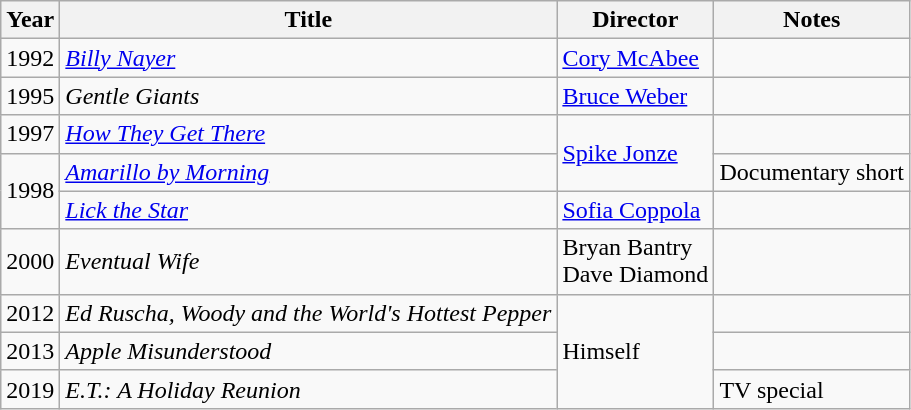<table class="wikitable">
<tr>
<th>Year</th>
<th>Title</th>
<th>Director</th>
<th>Notes</th>
</tr>
<tr>
<td>1992</td>
<td><em><a href='#'>Billy Nayer</a></em></td>
<td><a href='#'>Cory McAbee</a></td>
<td></td>
</tr>
<tr>
<td>1995</td>
<td><em>Gentle Giants</em></td>
<td><a href='#'>Bruce Weber</a></td>
<td></td>
</tr>
<tr>
<td>1997</td>
<td><em><a href='#'>How They Get There</a></em></td>
<td rowspan=2><a href='#'>Spike Jonze</a></td>
<td></td>
</tr>
<tr>
<td rowspan=2>1998</td>
<td><em><a href='#'>Amarillo by Morning</a></em></td>
<td>Documentary short</td>
</tr>
<tr>
<td><em><a href='#'>Lick the Star</a></em></td>
<td><a href='#'>Sofia Coppola</a></td>
<td></td>
</tr>
<tr>
<td>2000</td>
<td><em>Eventual Wife</em></td>
<td>Bryan Bantry<br>Dave Diamond</td>
<td></td>
</tr>
<tr>
<td>2012</td>
<td><em>Ed Ruscha, Woody and the World's Hottest Pepper</em></td>
<td rowspan=3>Himself</td>
<td></td>
</tr>
<tr>
<td>2013</td>
<td><em>Apple Misunderstood</em></td>
<td></td>
</tr>
<tr>
<td>2019</td>
<td><em>E.T.: A Holiday Reunion</em></td>
<td>TV special</td>
</tr>
</table>
